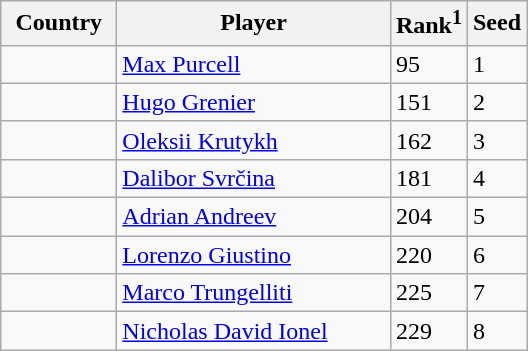<table class="sortable wikitable">
<tr>
<th width="70">Country</th>
<th width="175">Player</th>
<th>Rank<sup>1</sup></th>
<th>Seed</th>
</tr>
<tr>
<td></td>
<td><a href='#'>Max Purcell</a></td>
<td>95</td>
<td>1</td>
</tr>
<tr>
<td></td>
<td><a href='#'>Hugo Grenier</a></td>
<td>151</td>
<td>2</td>
</tr>
<tr>
<td></td>
<td><a href='#'>Oleksii Krutykh</a></td>
<td>162</td>
<td>3</td>
</tr>
<tr>
<td></td>
<td><a href='#'>Dalibor Svrčina</a></td>
<td>181</td>
<td>4</td>
</tr>
<tr>
<td></td>
<td><a href='#'>Adrian Andreev</a></td>
<td>204</td>
<td>5</td>
</tr>
<tr>
<td></td>
<td><a href='#'>Lorenzo Giustino</a></td>
<td>220</td>
<td>6</td>
</tr>
<tr>
<td></td>
<td><a href='#'>Marco Trungelliti</a></td>
<td>225</td>
<td>7</td>
</tr>
<tr>
<td></td>
<td><a href='#'>Nicholas David Ionel</a></td>
<td>229</td>
<td>8</td>
</tr>
</table>
